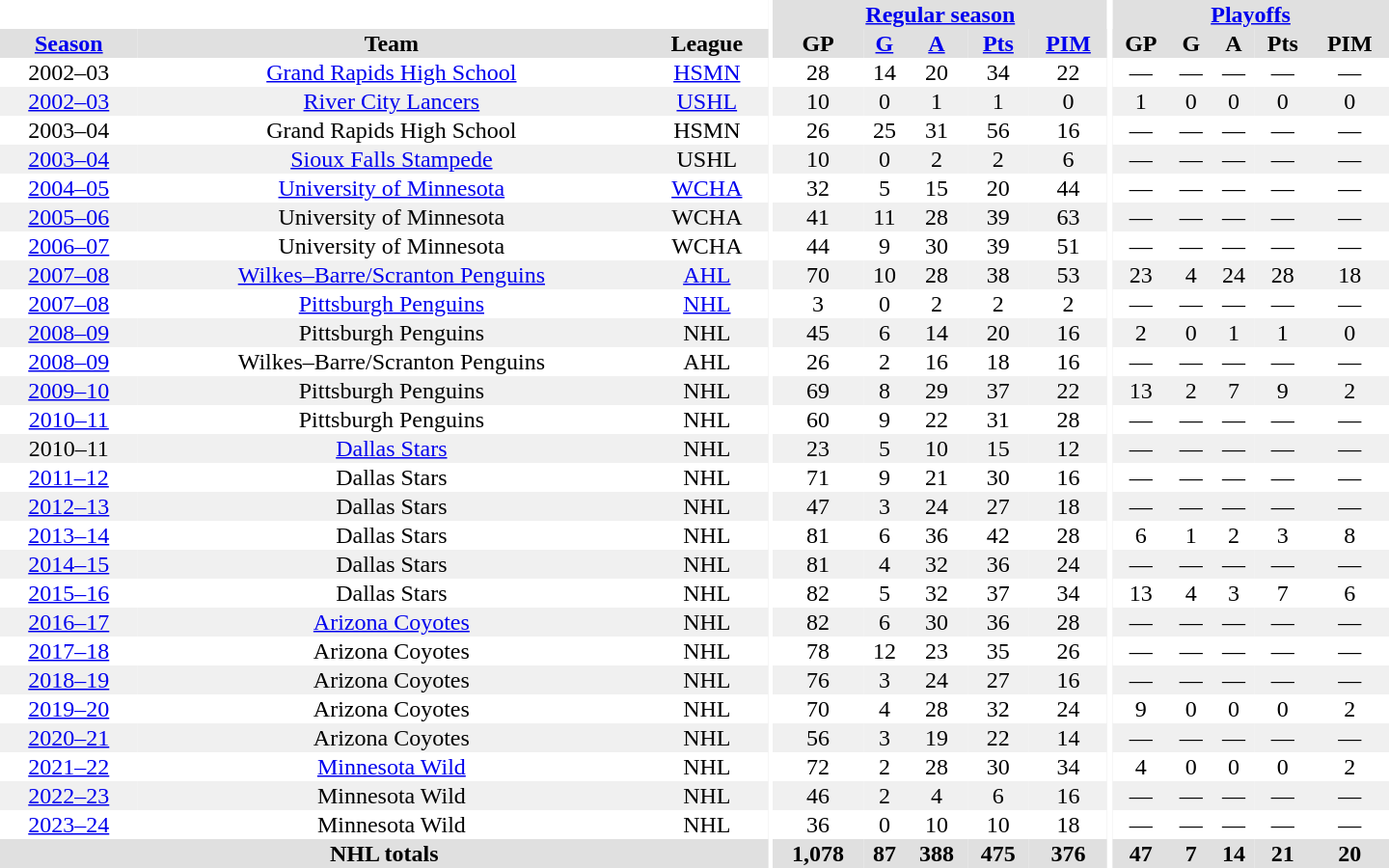<table border="0" cellpadding="1" cellspacing="0" style="text-align:center; width:60em">
<tr bgcolor="#e0e0e0">
<th colspan="3" bgcolor="#ffffff"></th>
<th rowspan="99" bgcolor="#ffffff"></th>
<th colspan="5"><a href='#'>Regular season</a></th>
<th rowspan="99" bgcolor="#ffffff"></th>
<th colspan="5"><a href='#'>Playoffs</a></th>
</tr>
<tr bgcolor="#e0e0e0">
<th><a href='#'>Season</a></th>
<th>Team</th>
<th>League</th>
<th>GP</th>
<th><a href='#'>G</a></th>
<th><a href='#'>A</a></th>
<th><a href='#'>Pts</a></th>
<th><a href='#'>PIM</a></th>
<th>GP</th>
<th>G</th>
<th>A</th>
<th>Pts</th>
<th>PIM</th>
</tr>
<tr>
<td>2002–03</td>
<td><a href='#'>Grand Rapids High School</a></td>
<td><a href='#'>HSMN</a></td>
<td>28</td>
<td>14</td>
<td>20</td>
<td>34</td>
<td>22</td>
<td>—</td>
<td>—</td>
<td>—</td>
<td>—</td>
<td>—</td>
</tr>
<tr bgcolor="#f0f0f0">
<td><a href='#'>2002–03</a></td>
<td><a href='#'>River City Lancers</a></td>
<td><a href='#'>USHL</a></td>
<td>10</td>
<td>0</td>
<td>1</td>
<td>1</td>
<td>0</td>
<td>1</td>
<td>0</td>
<td>0</td>
<td>0</td>
<td>0</td>
</tr>
<tr>
<td>2003–04</td>
<td>Grand Rapids High School</td>
<td>HSMN</td>
<td>26</td>
<td>25</td>
<td>31</td>
<td>56</td>
<td>16</td>
<td>—</td>
<td>—</td>
<td>—</td>
<td>—</td>
<td>—</td>
</tr>
<tr bgcolor="#f0f0f0">
<td><a href='#'>2003–04</a></td>
<td><a href='#'>Sioux Falls Stampede</a></td>
<td>USHL</td>
<td>10</td>
<td>0</td>
<td>2</td>
<td>2</td>
<td>6</td>
<td>—</td>
<td>—</td>
<td>—</td>
<td>—</td>
<td>—</td>
</tr>
<tr>
<td><a href='#'>2004–05</a></td>
<td><a href='#'>University of Minnesota</a></td>
<td><a href='#'>WCHA</a></td>
<td>32</td>
<td>5</td>
<td>15</td>
<td>20</td>
<td>44</td>
<td>—</td>
<td>—</td>
<td>—</td>
<td>—</td>
<td>—</td>
</tr>
<tr bgcolor="#f0f0f0">
<td><a href='#'>2005–06</a></td>
<td>University of Minnesota</td>
<td>WCHA</td>
<td>41</td>
<td>11</td>
<td>28</td>
<td>39</td>
<td>63</td>
<td>—</td>
<td>—</td>
<td>—</td>
<td>—</td>
<td>—</td>
</tr>
<tr>
<td><a href='#'>2006–07</a></td>
<td>University of Minnesota</td>
<td>WCHA</td>
<td>44</td>
<td>9</td>
<td>30</td>
<td>39</td>
<td>51</td>
<td>—</td>
<td>—</td>
<td>—</td>
<td>—</td>
<td>—</td>
</tr>
<tr bgcolor="#f0f0f0">
<td><a href='#'>2007–08</a></td>
<td><a href='#'>Wilkes–Barre/Scranton Penguins</a></td>
<td><a href='#'>AHL</a></td>
<td>70</td>
<td>10</td>
<td>28</td>
<td>38</td>
<td>53</td>
<td>23</td>
<td>4</td>
<td>24</td>
<td>28</td>
<td>18</td>
</tr>
<tr>
<td><a href='#'>2007–08</a></td>
<td><a href='#'>Pittsburgh Penguins</a></td>
<td><a href='#'>NHL</a></td>
<td>3</td>
<td>0</td>
<td>2</td>
<td>2</td>
<td>2</td>
<td>—</td>
<td>—</td>
<td>—</td>
<td>—</td>
<td>—</td>
</tr>
<tr bgcolor="#f0f0f0">
<td><a href='#'>2008–09</a></td>
<td>Pittsburgh Penguins</td>
<td>NHL</td>
<td>45</td>
<td>6</td>
<td>14</td>
<td>20</td>
<td>16</td>
<td>2</td>
<td>0</td>
<td>1</td>
<td>1</td>
<td>0</td>
</tr>
<tr>
<td><a href='#'>2008–09</a></td>
<td>Wilkes–Barre/Scranton Penguins</td>
<td>AHL</td>
<td>26</td>
<td>2</td>
<td>16</td>
<td>18</td>
<td>16</td>
<td>—</td>
<td>—</td>
<td>—</td>
<td>—</td>
<td>—</td>
</tr>
<tr bgcolor="#f0f0f0">
<td><a href='#'>2009–10</a></td>
<td>Pittsburgh Penguins</td>
<td>NHL</td>
<td>69</td>
<td>8</td>
<td>29</td>
<td>37</td>
<td>22</td>
<td>13</td>
<td>2</td>
<td>7</td>
<td>9</td>
<td>2</td>
</tr>
<tr>
<td><a href='#'>2010–11</a></td>
<td>Pittsburgh Penguins</td>
<td>NHL</td>
<td>60</td>
<td>9</td>
<td>22</td>
<td>31</td>
<td>28</td>
<td>—</td>
<td>—</td>
<td>—</td>
<td>—</td>
<td>—</td>
</tr>
<tr bgcolor="#f0f0f0">
<td>2010–11</td>
<td><a href='#'>Dallas Stars</a></td>
<td>NHL</td>
<td>23</td>
<td>5</td>
<td>10</td>
<td>15</td>
<td>12</td>
<td>—</td>
<td>—</td>
<td>—</td>
<td>—</td>
<td>—</td>
</tr>
<tr>
<td><a href='#'>2011–12</a></td>
<td>Dallas Stars</td>
<td>NHL</td>
<td>71</td>
<td>9</td>
<td>21</td>
<td>30</td>
<td>16</td>
<td>—</td>
<td>—</td>
<td>—</td>
<td>—</td>
<td>—</td>
</tr>
<tr bgcolor="#f0f0f0">
<td><a href='#'>2012–13</a></td>
<td>Dallas Stars</td>
<td>NHL</td>
<td>47</td>
<td>3</td>
<td>24</td>
<td>27</td>
<td>18</td>
<td>—</td>
<td>—</td>
<td>—</td>
<td>—</td>
<td>—</td>
</tr>
<tr>
<td><a href='#'>2013–14</a></td>
<td>Dallas Stars</td>
<td>NHL</td>
<td>81</td>
<td>6</td>
<td>36</td>
<td>42</td>
<td>28</td>
<td>6</td>
<td>1</td>
<td>2</td>
<td>3</td>
<td>8</td>
</tr>
<tr bgcolor="#f0f0f0">
<td><a href='#'>2014–15</a></td>
<td>Dallas Stars</td>
<td>NHL</td>
<td>81</td>
<td>4</td>
<td>32</td>
<td>36</td>
<td>24</td>
<td>—</td>
<td>—</td>
<td>—</td>
<td>—</td>
<td>—</td>
</tr>
<tr>
<td><a href='#'>2015–16</a></td>
<td>Dallas Stars</td>
<td>NHL</td>
<td>82</td>
<td>5</td>
<td>32</td>
<td>37</td>
<td>34</td>
<td>13</td>
<td>4</td>
<td>3</td>
<td>7</td>
<td>6</td>
</tr>
<tr bgcolor="#f0f0f0">
<td><a href='#'>2016–17</a></td>
<td><a href='#'>Arizona Coyotes</a></td>
<td>NHL</td>
<td>82</td>
<td>6</td>
<td>30</td>
<td>36</td>
<td>28</td>
<td>—</td>
<td>—</td>
<td>—</td>
<td>—</td>
<td>—</td>
</tr>
<tr>
<td><a href='#'>2017–18</a></td>
<td>Arizona Coyotes</td>
<td>NHL</td>
<td>78</td>
<td>12</td>
<td>23</td>
<td>35</td>
<td>26</td>
<td>—</td>
<td>—</td>
<td>—</td>
<td>—</td>
<td>—</td>
</tr>
<tr bgcolor="#f0f0f0">
<td><a href='#'>2018–19</a></td>
<td>Arizona Coyotes</td>
<td>NHL</td>
<td>76</td>
<td>3</td>
<td>24</td>
<td>27</td>
<td>16</td>
<td>—</td>
<td>—</td>
<td>—</td>
<td>—</td>
<td>—</td>
</tr>
<tr>
<td><a href='#'>2019–20</a></td>
<td>Arizona Coyotes</td>
<td>NHL</td>
<td>70</td>
<td>4</td>
<td>28</td>
<td>32</td>
<td>24</td>
<td>9</td>
<td>0</td>
<td>0</td>
<td>0</td>
<td>2</td>
</tr>
<tr bgcolor="#f0f0f0">
<td><a href='#'>2020–21</a></td>
<td>Arizona Coyotes</td>
<td>NHL</td>
<td>56</td>
<td>3</td>
<td>19</td>
<td>22</td>
<td>14</td>
<td>—</td>
<td>—</td>
<td>—</td>
<td>—</td>
<td>—</td>
</tr>
<tr>
<td><a href='#'>2021–22</a></td>
<td><a href='#'>Minnesota Wild</a></td>
<td>NHL</td>
<td>72</td>
<td>2</td>
<td>28</td>
<td>30</td>
<td>34</td>
<td>4</td>
<td>0</td>
<td>0</td>
<td>0</td>
<td>2</td>
</tr>
<tr bgcolor="#f0f0f0">
<td><a href='#'>2022–23</a></td>
<td>Minnesota Wild</td>
<td>NHL</td>
<td>46</td>
<td>2</td>
<td>4</td>
<td>6</td>
<td>16</td>
<td>—</td>
<td>—</td>
<td>—</td>
<td>—</td>
<td>—</td>
</tr>
<tr>
<td><a href='#'>2023–24</a></td>
<td>Minnesota Wild</td>
<td>NHL</td>
<td>36</td>
<td>0</td>
<td>10</td>
<td>10</td>
<td>18</td>
<td>—</td>
<td>—</td>
<td>—</td>
<td>—</td>
<td>—</td>
</tr>
<tr bgcolor="#e0e0e0">
<th colspan="3">NHL totals</th>
<th>1,078</th>
<th>87</th>
<th>388</th>
<th>475</th>
<th>376</th>
<th>47</th>
<th>7</th>
<th>14</th>
<th>21</th>
<th>20</th>
</tr>
</table>
